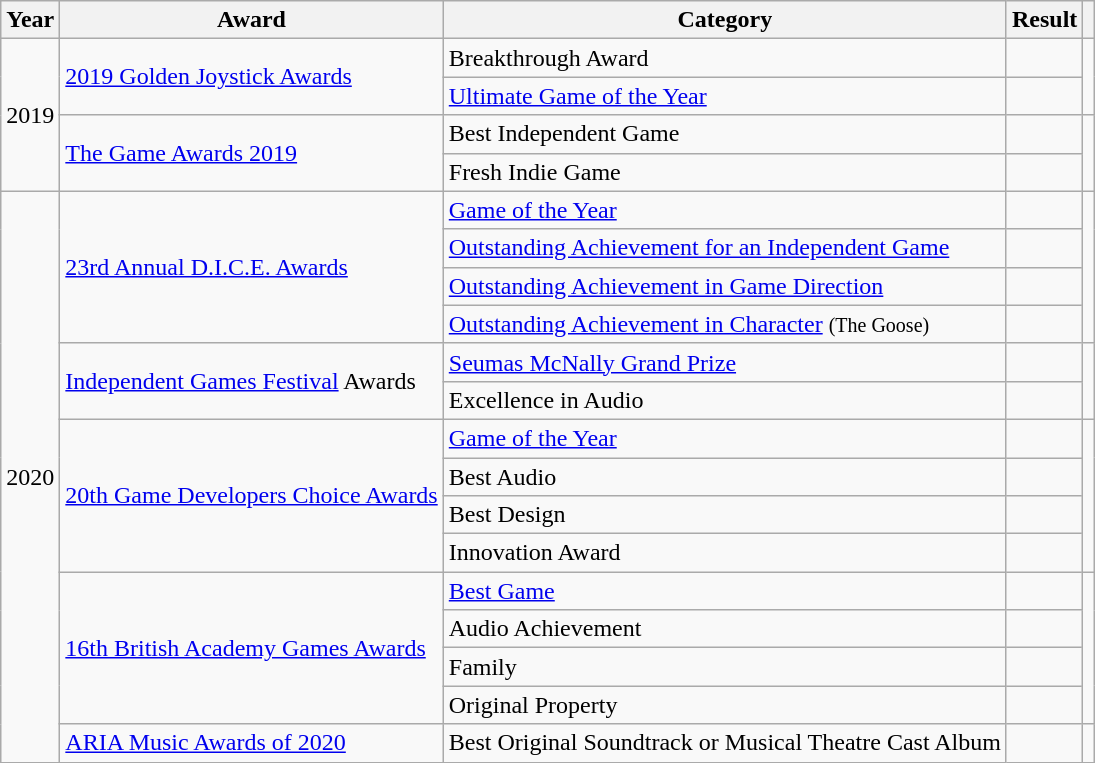<table class="wikitable sortable">
<tr>
<th>Year</th>
<th>Award</th>
<th>Category</th>
<th>Result</th>
<th class="unsortable"></th>
</tr>
<tr>
<td rowspan="4" style="text-align:center;">2019</td>
<td rowspan="2"><a href='#'>2019 Golden Joystick Awards</a></td>
<td>Breakthrough Award</td>
<td></td>
<td rowspan="2" style="text-align:center;"></td>
</tr>
<tr>
<td><a href='#'>Ultimate Game of the Year</a></td>
<td></td>
</tr>
<tr>
<td rowspan="2"><a href='#'>The Game Awards 2019</a></td>
<td>Best Independent Game</td>
<td></td>
<td rowspan="2" style="text-align:center;"></td>
</tr>
<tr>
<td>Fresh Indie Game</td>
<td></td>
</tr>
<tr>
<td rowspan="15" style="text-align:center;">2020</td>
<td rowspan="4"><a href='#'>23rd Annual D.I.C.E. Awards</a></td>
<td><a href='#'>Game of the Year</a></td>
<td></td>
<td rowspan="4" style="text-align:center;"></td>
</tr>
<tr>
<td><a href='#'>Outstanding Achievement for an Independent Game</a></td>
<td></td>
</tr>
<tr>
<td><a href='#'>Outstanding Achievement in Game Direction</a></td>
<td></td>
</tr>
<tr>
<td><a href='#'>Outstanding Achievement in Character</a> <small>(The Goose)</small></td>
<td></td>
</tr>
<tr>
<td rowspan="2"><a href='#'>Independent Games Festival</a> Awards</td>
<td><a href='#'>Seumas McNally Grand Prize</a></td>
<td></td>
<td rowspan="2" style="text-align:center;"></td>
</tr>
<tr>
<td>Excellence in Audio</td>
<td></td>
</tr>
<tr>
<td rowspan="4"><a href='#'>20th Game Developers Choice Awards</a></td>
<td><a href='#'>Game of the Year</a></td>
<td></td>
<td rowspan="4" style="text-align:center;"></td>
</tr>
<tr>
<td>Best Audio</td>
<td></td>
</tr>
<tr>
<td>Best Design</td>
<td></td>
</tr>
<tr>
<td>Innovation Award</td>
<td></td>
</tr>
<tr>
<td rowspan="4"><a href='#'>16th British Academy Games Awards</a></td>
<td><a href='#'>Best Game</a></td>
<td></td>
<td rowspan="4" style="text-align:center;"></td>
</tr>
<tr>
<td>Audio Achievement</td>
<td></td>
</tr>
<tr>
<td>Family</td>
<td></td>
</tr>
<tr>
<td>Original Property</td>
<td></td>
</tr>
<tr>
<td><a href='#'>ARIA Music Awards of 2020</a></td>
<td>Best Original Soundtrack or Musical Theatre Cast Album</td>
<td></td>
<td style="text-align:center;"></td>
</tr>
</table>
